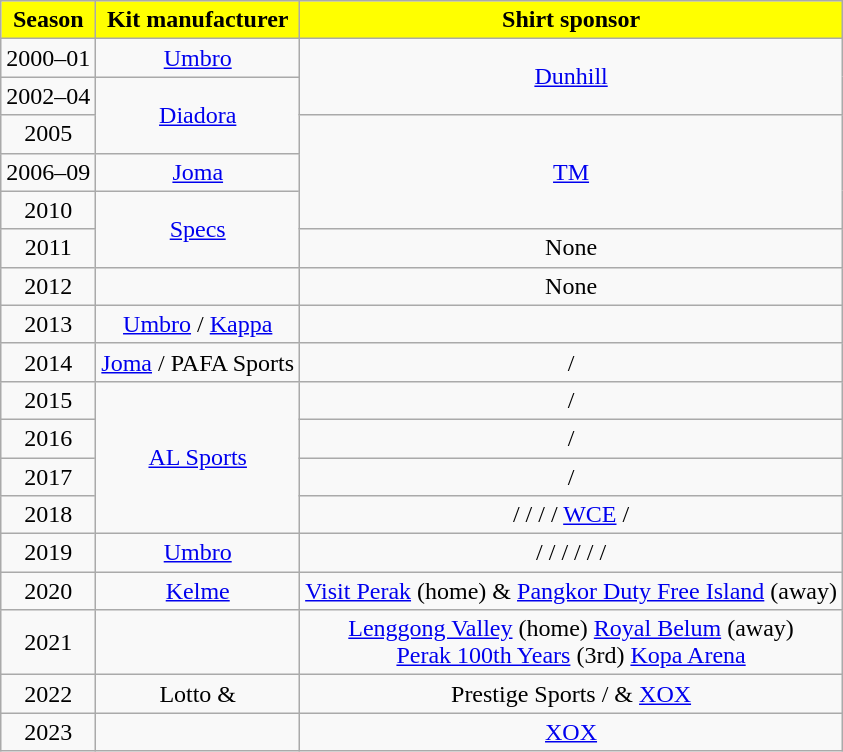<table class="wikitable" style="text-align:center;margin-left:1em">
<tr>
<th style="background:yellow; color:black;">Season</th>
<th style="background:yellow; color:black;">Kit manufacturer</th>
<th style="background:yellow; color:black;">Shirt sponsor</th>
</tr>
<tr>
<td>2000–01</td>
<td><a href='#'>Umbro</a></td>
<td rowspan=2><a href='#'>Dunhill</a></td>
</tr>
<tr>
<td>2002–04</td>
<td rowspan=2><a href='#'>Diadora</a></td>
</tr>
<tr>
<td>2005</td>
<td rowspan=3><a href='#'>TM</a></td>
</tr>
<tr>
<td>2006–09</td>
<td><a href='#'>Joma</a></td>
</tr>
<tr>
<td>2010</td>
<td rowspan=2><a href='#'>Specs</a></td>
</tr>
<tr>
<td>2011</td>
<td>None</td>
</tr>
<tr>
<td>2012</td>
<td></td>
<td>None</td>
</tr>
<tr>
<td>2013</td>
<td><a href='#'>Umbro</a> / <a href='#'>Kappa</a></td>
<td></td>
</tr>
<tr>
<td>2014</td>
<td><a href='#'>Joma</a> / PAFA Sports</td>
<td> / </td>
</tr>
<tr>
<td>2015</td>
<td rowspan=4><a href='#'>AL Sports</a></td>
<td> / </td>
</tr>
<tr>
<td>2016</td>
<td> / </td>
</tr>
<tr>
<td>2017</td>
<td>  / </td>
</tr>
<tr>
<td>2018</td>
<td>  /  /  /  / <a href='#'>WCE</a> / </td>
</tr>
<tr>
<td>2019</td>
<td><a href='#'>Umbro</a></td>
<td> /  /  /  /  / / </td>
</tr>
<tr>
<td>2020</td>
<td><a href='#'>Kelme</a></td>
<td><a href='#'>Visit Perak</a> (home) &  <a href='#'>Pangkor Duty Free Island</a> (away)</td>
</tr>
<tr>
<td>2021</td>
<td></td>
<td><a href='#'>Lenggong Valley</a> (home) <a href='#'>Royal Belum</a> (away)<br><a href='#'>Perak 100th Years</a> (3rd)
<a href='#'>Kopa Arena</a> </td>
</tr>
<tr>
<td>2022</td>
<td [Lotto Sport Italia>Lotto & </td>
<td>Prestige Sports /  & <a href='#'>XOX</a></td>
</tr>
<tr>
<td>2023</td>
<td></td>
<td><a href='#'>XOX</a></td>
</tr>
</table>
